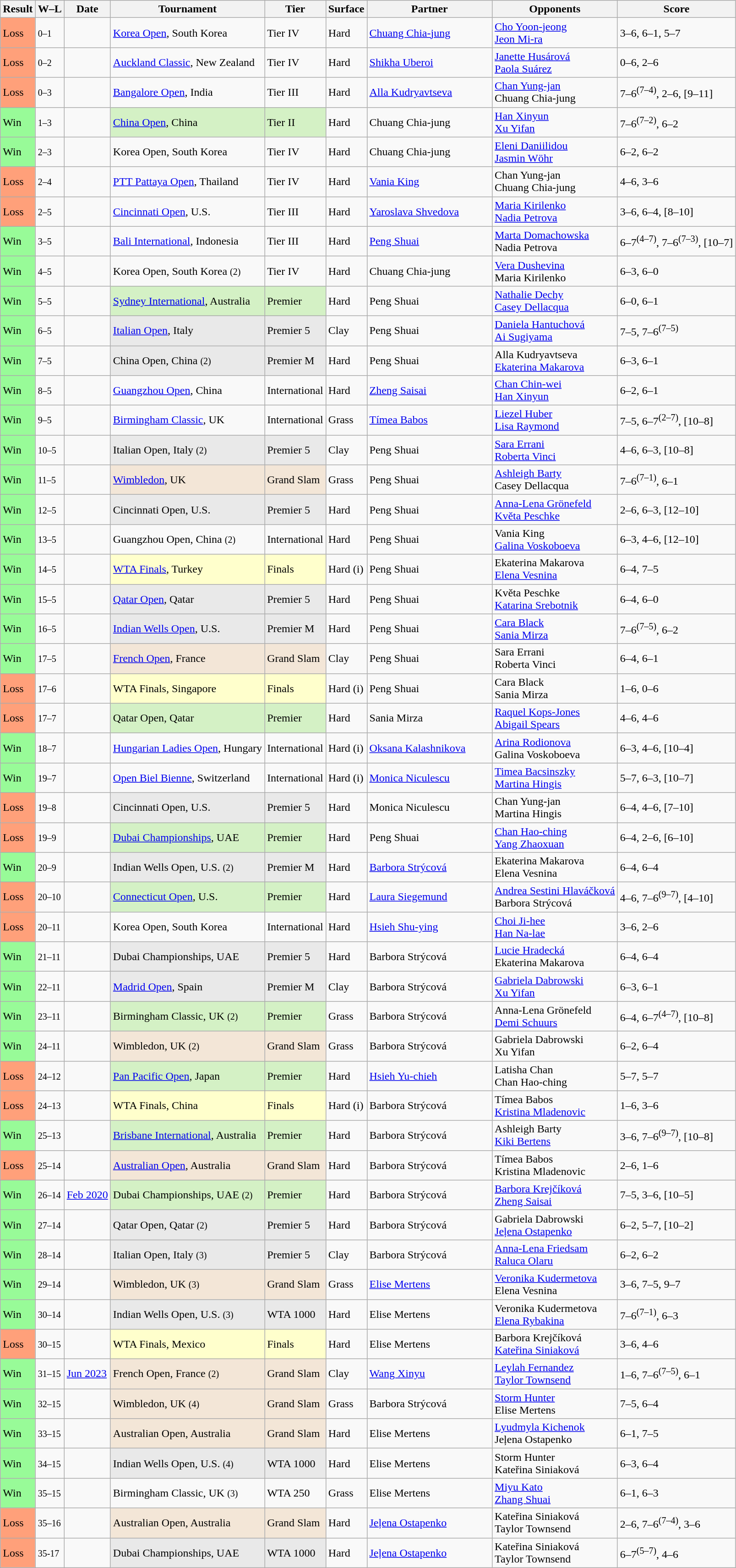<table class="sortable wikitable nowrap">
<tr>
<th>Result</th>
<th class=unsortable>W–L</th>
<th>Date</th>
<th>Tournament</th>
<th>Tier</th>
<th>Surface</th>
<th width=175>Partner</th>
<th>Opponents</th>
<th class=unsortable>Score</th>
</tr>
<tr>
<td bgcolor=ffa07a>Loss</td>
<td><small>0–1</small></td>
<td><a href='#'></a></td>
<td><a href='#'>Korea Open</a>, South Korea</td>
<td>Tier IV</td>
<td>Hard</td>
<td> <a href='#'>Chuang Chia-jung</a></td>
<td> <a href='#'>Cho Yoon-jeong</a> <br>  <a href='#'>Jeon Mi-ra</a></td>
<td>3–6, 6–1, 5–7</td>
</tr>
<tr>
<td bgcolor=ffa07a>Loss</td>
<td><small>0–2</small></td>
<td><a href='#'></a></td>
<td><a href='#'>Auckland Classic</a>, New Zealand</td>
<td>Tier IV</td>
<td>Hard</td>
<td> <a href='#'>Shikha Uberoi</a></td>
<td> <a href='#'>Janette Husárová</a> <br>  <a href='#'>Paola Suárez</a></td>
<td>0–6, 2–6</td>
</tr>
<tr>
<td bgcolor=ffa07a>Loss</td>
<td><small>0–3</small></td>
<td><a href='#'></a></td>
<td><a href='#'>Bangalore Open</a>, India</td>
<td>Tier III</td>
<td>Hard</td>
<td> <a href='#'>Alla Kudryavtseva</a></td>
<td> <a href='#'>Chan Yung-jan</a> <br>  Chuang Chia-jung</td>
<td>7–6<sup>(7–4)</sup>, 2–6, [9–11]</td>
</tr>
<tr>
<td bgcolor=98fb98>Win</td>
<td><small>1–3</small></td>
<td><a href='#'></a></td>
<td bgcolor=d4f1c5><a href='#'>China Open</a>, China</td>
<td bgcolor=d4f1c5>Tier II</td>
<td>Hard</td>
<td> Chuang Chia-jung</td>
<td> <a href='#'>Han Xinyun</a> <br>  <a href='#'>Xu Yifan</a></td>
<td>7–6<sup>(7–2)</sup>, 6–2</td>
</tr>
<tr>
<td bgcolor=98fb98>Win</td>
<td><small>2–3</small></td>
<td><a href='#'></a></td>
<td>Korea Open, South Korea</td>
<td>Tier IV</td>
<td>Hard</td>
<td> Chuang Chia-jung</td>
<td> <a href='#'>Eleni Daniilidou</a> <br>  <a href='#'>Jasmin Wöhr</a></td>
<td>6–2, 6–2</td>
</tr>
<tr>
<td bgcolor=ffa07a>Loss</td>
<td><small>2–4</small></td>
<td><a href='#'></a></td>
<td><a href='#'>PTT Pattaya Open</a>, Thailand</td>
<td>Tier IV</td>
<td>Hard</td>
<td> <a href='#'>Vania King</a></td>
<td> Chan Yung-jan <br>  Chuang Chia-jung</td>
<td>4–6, 3–6</td>
</tr>
<tr>
<td bgcolor=ffa07a>Loss</td>
<td><small>2–5</small></td>
<td><a href='#'></a></td>
<td><a href='#'>Cincinnati Open</a>, U.S.</td>
<td>Tier III</td>
<td>Hard</td>
<td> <a href='#'>Yaroslava Shvedova</a></td>
<td> <a href='#'>Maria Kirilenko</a> <br>  <a href='#'>Nadia Petrova</a></td>
<td>3–6, 6–4, [8–10]</td>
</tr>
<tr>
<td bgcolor=98fb98>Win</td>
<td><small>3–5</small></td>
<td><a href='#'></a></td>
<td><a href='#'>Bali International</a>, Indonesia</td>
<td>Tier III</td>
<td>Hard</td>
<td> <a href='#'>Peng Shuai</a></td>
<td> <a href='#'>Marta Domachowska</a> <br>  Nadia Petrova</td>
<td>6–7<sup>(4–7)</sup>, 7–6<sup>(7–3)</sup>, [10–7]</td>
</tr>
<tr>
<td bgcolor=98fb98>Win</td>
<td><small>4–5</small></td>
<td><a href='#'></a></td>
<td>Korea Open, South Korea <small>(2)</small></td>
<td>Tier IV</td>
<td>Hard</td>
<td> Chuang Chia-jung</td>
<td> <a href='#'>Vera Dushevina</a> <br>  Maria Kirilenko</td>
<td>6–3, 6–0</td>
</tr>
<tr>
<td bgcolor=98fb98>Win</td>
<td><small>5–5</small></td>
<td><a href='#'></a></td>
<td bgcolor=d4f1c5><a href='#'>Sydney International</a>, Australia</td>
<td bgcolor=d4f1c5>Premier</td>
<td>Hard</td>
<td> Peng Shuai</td>
<td> <a href='#'>Nathalie Dechy</a> <br>  <a href='#'>Casey Dellacqua</a></td>
<td>6–0, 6–1</td>
</tr>
<tr>
<td bgcolor=98fb98>Win</td>
<td><small>6–5</small></td>
<td><a href='#'></a></td>
<td bgcolor=e9e9e9><a href='#'>Italian Open</a>, Italy</td>
<td bgcolor=e9e9e9>Premier 5</td>
<td>Clay</td>
<td> Peng Shuai</td>
<td> <a href='#'>Daniela Hantuchová</a> <br>  <a href='#'>Ai Sugiyama</a></td>
<td>7–5, 7–6<sup>(7–5)</sup></td>
</tr>
<tr>
<td bgcolor=98fb98>Win</td>
<td><small>7–5</small></td>
<td><a href='#'></a></td>
<td bgcolor=e9e9e9>China Open, China <small>(2)</small></td>
<td bgcolor=e9e9e9>Premier M</td>
<td>Hard</td>
<td> Peng Shuai</td>
<td> Alla Kudryavtseva <br>  <a href='#'>Ekaterina Makarova</a></td>
<td>6–3, 6–1</td>
</tr>
<tr>
<td bgcolor=98fb98>Win</td>
<td><small>8–5</small></td>
<td><a href='#'></a></td>
<td><a href='#'>Guangzhou Open</a>, China</td>
<td>International</td>
<td>Hard</td>
<td> <a href='#'>Zheng Saisai</a></td>
<td> <a href='#'>Chan Chin-wei</a> <br>  <a href='#'>Han Xinyun</a></td>
<td>6–2, 6–1</td>
</tr>
<tr>
<td bgcolor=98fb98>Win</td>
<td><small>9–5</small></td>
<td><a href='#'></a></td>
<td><a href='#'>Birmingham Classic</a>, UK</td>
<td>International</td>
<td>Grass</td>
<td> <a href='#'>Tímea Babos</a></td>
<td> <a href='#'>Liezel Huber</a> <br>  <a href='#'>Lisa Raymond</a></td>
<td>7–5, 6–7<sup>(2–7)</sup>, [10–8]</td>
</tr>
<tr>
<td bgcolor=98fb98>Win</td>
<td><small>10–5</small></td>
<td><a href='#'></a></td>
<td bgcolor=e9e9e9>Italian Open, Italy <small>(2)</small></td>
<td bgcolor=e9e9e9>Premier 5</td>
<td>Clay</td>
<td> Peng Shuai</td>
<td> <a href='#'>Sara Errani</a> <br>  <a href='#'>Roberta Vinci</a></td>
<td>4–6, 6–3, [10–8]</td>
</tr>
<tr>
<td bgcolor=98fb98>Win</td>
<td><small>11–5</small></td>
<td><a href='#'></a></td>
<td bgcolor=f3e6d7><a href='#'>Wimbledon</a>, UK</td>
<td bgcolor=f3e6d7>Grand Slam</td>
<td>Grass</td>
<td> Peng Shuai</td>
<td> <a href='#'>Ashleigh Barty</a> <br>  Casey Dellacqua</td>
<td>7–6<sup>(7–1)</sup>, 6–1</td>
</tr>
<tr>
<td bgcolor=98fb98>Win</td>
<td><small>12–5</small></td>
<td><a href='#'></a></td>
<td bgcolor=e9e9e9>Cincinnati Open, U.S.</td>
<td bgcolor=e9e9e9>Premier 5</td>
<td>Hard</td>
<td> Peng Shuai</td>
<td> <a href='#'>Anna-Lena Grönefeld</a> <br>  <a href='#'>Květa Peschke</a></td>
<td>2–6, 6–3, [12–10]</td>
</tr>
<tr>
<td bgcolor=98fb98>Win</td>
<td><small>13–5</small></td>
<td><a href='#'></a></td>
<td>Guangzhou Open, China <small>(2)</small></td>
<td>International</td>
<td>Hard</td>
<td> Peng Shuai</td>
<td> Vania King <br>  <a href='#'>Galina Voskoboeva</a></td>
<td>6–3, 4–6, [12–10]</td>
</tr>
<tr>
<td bgcolor=98fb98>Win</td>
<td><small>14–5</small></td>
<td><a href='#'></a></td>
<td bgcolor=#ffc><a href='#'>WTA Finals</a>, Turkey</td>
<td bgcolor=#ffc>Finals</td>
<td>Hard (i)</td>
<td> Peng Shuai</td>
<td> Ekaterina Makarova <br>  <a href='#'>Elena Vesnina</a></td>
<td>6–4, 7–5</td>
</tr>
<tr>
<td bgcolor=98fb98>Win</td>
<td><small>15–5</small></td>
<td><a href='#'></a></td>
<td bgcolor=e9e9e9><a href='#'>Qatar Open</a>, Qatar</td>
<td bgcolor=e9e9e9>Premier 5</td>
<td>Hard</td>
<td> Peng Shuai</td>
<td> Květa Peschke <br>  <a href='#'>Katarina Srebotnik</a></td>
<td>6–4, 6–0</td>
</tr>
<tr>
<td bgcolor=98fb98>Win</td>
<td><small>16–5</small></td>
<td><a href='#'></a></td>
<td bgcolor=e9e9e9><a href='#'>Indian Wells Open</a>, U.S.</td>
<td bgcolor=e9e9e9>Premier M</td>
<td>Hard</td>
<td> Peng Shuai</td>
<td> <a href='#'>Cara Black</a> <br>  <a href='#'>Sania Mirza</a></td>
<td>7–6<sup>(7–5)</sup>, 6–2</td>
</tr>
<tr>
<td bgcolor=98fb98>Win</td>
<td><small>17–5</small></td>
<td><a href='#'></a></td>
<td bgcolor=f3e6d7><a href='#'>French Open</a>, France</td>
<td bgcolor=f3e6d7>Grand Slam</td>
<td>Clay</td>
<td> Peng Shuai</td>
<td> Sara Errani <br>  Roberta Vinci</td>
<td>6–4, 6–1</td>
</tr>
<tr>
<td bgcolor=ffa07a>Loss</td>
<td><small>17–6</small></td>
<td><a href='#'></a></td>
<td bgcolor=#ffc>WTA Finals, Singapore</td>
<td bgcolor=#ffc>Finals</td>
<td>Hard (i)</td>
<td> Peng Shuai</td>
<td> Cara Black <br>  Sania Mirza</td>
<td>1–6, 0–6</td>
</tr>
<tr>
<td bgcolor=ffa07a>Loss</td>
<td><small>17–7</small></td>
<td><a href='#'></a></td>
<td bgcolor=d4f1c5>Qatar Open, Qatar</td>
<td bgcolor=d4f1c5>Premier</td>
<td>Hard</td>
<td> Sania Mirza</td>
<td> <a href='#'>Raquel Kops-Jones</a> <br>  <a href='#'>Abigail Spears</a></td>
<td>4–6, 4–6</td>
</tr>
<tr>
<td bgcolor=98FB98>Win</td>
<td><small>18–7</small></td>
<td><a href='#'></a></td>
<td><a href='#'>Hungarian Ladies Open</a>, Hungary</td>
<td>International</td>
<td>Hard (i)</td>
<td> <a href='#'>Oksana Kalashnikova</a></td>
<td> <a href='#'>Arina Rodionova</a> <br>  Galina Voskoboeva</td>
<td>6–3, 4–6, [10–4]</td>
</tr>
<tr>
<td bgcolor=98FB98>Win</td>
<td><small>19–7</small></td>
<td><a href='#'></a></td>
<td><a href='#'>Open Biel Bienne</a>, Switzerland</td>
<td>International</td>
<td>Hard (i)</td>
<td> <a href='#'>Monica Niculescu</a></td>
<td> <a href='#'>Timea Bacsinszky</a> <br>  <a href='#'>Martina Hingis</a></td>
<td>5–7, 6–3, [10–7]</td>
</tr>
<tr>
<td bgcolor=FFA07A>Loss</td>
<td><small>19–8</small></td>
<td><a href='#'></a></td>
<td bgcolor=e9e9e9>Cincinnati Open, U.S.</td>
<td bgcolor=e9e9e9>Premier 5</td>
<td>Hard</td>
<td> Monica Niculescu</td>
<td> Chan Yung-jan <br>  Martina Hingis</td>
<td>6–4, 4–6, [7–10]</td>
</tr>
<tr>
<td bgcolor=FFA07A>Loss</td>
<td><small>19–9</small></td>
<td><a href='#'></a></td>
<td bgcolor=d4f1c5><a href='#'>Dubai Championships</a>, UAE</td>
<td bgcolor=d4f1c5>Premier</td>
<td>Hard</td>
<td> Peng Shuai</td>
<td> <a href='#'>Chan Hao-ching</a> <br>  <a href='#'>Yang Zhaoxuan</a></td>
<td>6–4, 2–6, [6–10]</td>
</tr>
<tr>
<td bgcolor=98FB98>Win</td>
<td><small>20–9</small></td>
<td><a href='#'></a></td>
<td bgcolor=e9e9e9>Indian Wells Open, U.S. <small>(2)</small></td>
<td bgcolor=e9e9e9>Premier M</td>
<td>Hard</td>
<td> <a href='#'>Barbora Strýcová</a></td>
<td> Ekaterina Makarova <br>  Elena Vesnina</td>
<td>6–4, 6–4</td>
</tr>
<tr>
<td bgcolor=FFA07A>Loss</td>
<td><small>20–10</small></td>
<td><a href='#'></a></td>
<td bgcolor=d4f1c5><a href='#'>Connecticut Open</a>, U.S.</td>
<td bgcolor=d4f1c5>Premier</td>
<td>Hard</td>
<td> <a href='#'>Laura Siegemund</a></td>
<td> <a href='#'>Andrea Sestini Hlaváčková</a> <br>  Barbora Strýcová</td>
<td>4–6, 7–6<sup>(9–7)</sup>, [4–10]</td>
</tr>
<tr>
<td bgcolor=FFA07A>Loss</td>
<td><small>20–11</small></td>
<td><a href='#'></a></td>
<td>Korea Open, South Korea</td>
<td>International</td>
<td>Hard</td>
<td> <a href='#'>Hsieh Shu-ying</a></td>
<td> <a href='#'>Choi Ji-hee</a>  <br>  <a href='#'>Han Na-lae</a></td>
<td>3–6, 2–6</td>
</tr>
<tr>
<td bgcolor=98FB98>Win</td>
<td><small>21–11</small></td>
<td><a href='#'></a></td>
<td bgcolor=e9e9e9>Dubai Championships, UAE</td>
<td bgcolor=e9e9e9>Premier 5</td>
<td>Hard</td>
<td> Barbora Strýcová</td>
<td> <a href='#'>Lucie Hradecká</a> <br>  Ekaterina Makarova</td>
<td>6–4, 6–4</td>
</tr>
<tr>
<td bgcolor=98FB98>Win</td>
<td><small>22–11</small></td>
<td><a href='#'></a></td>
<td bgcolor=e9e9e9><a href='#'>Madrid Open</a>, Spain</td>
<td bgcolor=e9e9e9>Premier M</td>
<td>Clay</td>
<td> Barbora Strýcová</td>
<td> <a href='#'>Gabriela Dabrowski</a> <br>  <a href='#'>Xu Yifan</a></td>
<td>6–3, 6–1</td>
</tr>
<tr>
<td bgcolor=98FB98>Win</td>
<td><small>23–11</small></td>
<td><a href='#'></a></td>
<td bgcolor=d4f1c5>Birmingham Classic, UK <small>(2)</small></td>
<td bgcolor=d4f1c5>Premier</td>
<td>Grass</td>
<td> Barbora Strýcová</td>
<td> Anna-Lena Grönefeld <br>  <a href='#'>Demi Schuurs</a></td>
<td>6–4, 6–7<sup>(4–7)</sup>, [10–8]</td>
</tr>
<tr>
<td bgcolor=98FB98>Win</td>
<td><small>24–11</small></td>
<td><a href='#'></a></td>
<td bgcolor=f3e6d7>Wimbledon, UK <small>(2)</small></td>
<td bgcolor=f3e6d7>Grand Slam</td>
<td>Grass</td>
<td> Barbora Strýcová</td>
<td> Gabriela Dabrowski <br>  Xu Yifan</td>
<td>6–2, 6–4</td>
</tr>
<tr>
<td bgcolor=FFA07A>Loss</td>
<td><small>24–12</small></td>
<td><a href='#'></a></td>
<td bgcolor=d4f1c5><a href='#'>Pan Pacific Open</a>, Japan</td>
<td bgcolor=d4f1c5>Premier</td>
<td>Hard</td>
<td> <a href='#'>Hsieh Yu-chieh</a></td>
<td> Latisha Chan <br>  Chan Hao-ching</td>
<td>5–7, 5–7</td>
</tr>
<tr>
<td bgcolor=FFA07A>Loss</td>
<td><small>24–13</small></td>
<td><a href='#'></a></td>
<td bgcolor=#ffc>WTA Finals, China</td>
<td bgcolor=#ffc>Finals</td>
<td>Hard (i)</td>
<td> Barbora Strýcová</td>
<td> Tímea Babos <br>  <a href='#'>Kristina Mladenovic</a></td>
<td>1–6, 3–6</td>
</tr>
<tr>
<td bgcolor=98FB98>Win</td>
<td><small>25–13</small></td>
<td><a href='#'></a></td>
<td bgcolor=d4f1c5><a href='#'>Brisbane International</a>, Australia</td>
<td bgcolor=d4f1c5>Premier</td>
<td>Hard</td>
<td> Barbora Strýcová</td>
<td> Ashleigh Barty <br>  <a href='#'>Kiki Bertens</a></td>
<td>3–6, 7–6<sup>(9–7)</sup>, [10–8]</td>
</tr>
<tr>
<td bgcolor=ffa07a>Loss</td>
<td><small>25–14</small></td>
<td><a href='#'></a></td>
<td bgcolor=f3e6d7><a href='#'>Australian Open</a>, Australia</td>
<td bgcolor=f3e6d7>Grand Slam</td>
<td>Hard</td>
<td> Barbora Strýcová</td>
<td> Tímea Babos <br>  Kristina Mladenovic</td>
<td>2–6, 1–6</td>
</tr>
<tr>
<td bgcolor=98FB98>Win</td>
<td><small>26–14</small></td>
<td><a href='#'>Feb 2020</a></td>
<td bgcolor=d4f1c5>Dubai Championships, UAE <small>(2)</small></td>
<td bgcolor=d4f1c5>Premier</td>
<td>Hard</td>
<td> Barbora Strýcová</td>
<td> <a href='#'>Barbora Krejčíková</a> <br>  <a href='#'>Zheng Saisai</a></td>
<td>7–5, 3–6, [10–5]</td>
</tr>
<tr>
<td bgcolor=98fb98>Win</td>
<td><small>27–14</small></td>
<td><a href='#'></a></td>
<td bgcolor=e9e9e9>Qatar Open, Qatar <small>(2)</small></td>
<td bgcolor=e9e9e9>Premier 5</td>
<td>Hard</td>
<td> Barbora Strýcová</td>
<td> Gabriela Dabrowski <br>  <a href='#'>Jeļena Ostapenko</a></td>
<td>6–2, 5–7, [10–2]</td>
</tr>
<tr>
<td bgcolor=98fb98>Win</td>
<td><small>28–14</small></td>
<td><a href='#'></a></td>
<td bgcolor=e9e9e9>Italian Open, Italy <small>(3)</small></td>
<td bgcolor=e9e9e9>Premier 5</td>
<td>Clay</td>
<td> Barbora Strýcová</td>
<td> <a href='#'>Anna-Lena Friedsam</a><br>  <a href='#'>Raluca Olaru</a></td>
<td>6–2, 6–2</td>
</tr>
<tr>
<td bgcolor=98FB98>Win</td>
<td><small>29–14</small></td>
<td><a href='#'></a></td>
<td bgcolor=f3e6d7>Wimbledon, UK <small>(3)</small></td>
<td bgcolor=f3e6d7>Grand Slam</td>
<td>Grass</td>
<td> <a href='#'>Elise Mertens</a></td>
<td> <a href='#'>Veronika Kudermetova</a> <br>  Elena Vesnina</td>
<td>3–6, 7–5, 9–7</td>
</tr>
<tr>
<td bgcolor=98fb98>Win</td>
<td><small>30–14</small></td>
<td><a href='#'></a></td>
<td bgcolor=e9e9e9>Indian Wells Open, U.S. <small>(3)</small></td>
<td bgcolor=e9e9e9>WTA 1000</td>
<td>Hard</td>
<td> Elise Mertens</td>
<td> Veronika Kudermetova <br>  <a href='#'>Elena Rybakina</a></td>
<td>7–6<sup>(7–1)</sup>, 6–3</td>
</tr>
<tr>
<td bgcolor=FFA07A>Loss</td>
<td><small>30–15</small></td>
<td><a href='#'></a></td>
<td bgcolor=#ffc>WTA Finals, Mexico</td>
<td bgcolor=#ffc>Finals</td>
<td>Hard</td>
<td> Elise Mertens</td>
<td> Barbora Krejčíková <br>  <a href='#'>Kateřina Siniaková</a></td>
<td>3–6, 4–6</td>
</tr>
<tr>
<td bgcolor=98FB98>Win</td>
<td><small>31–15</small></td>
<td><a href='#'>Jun 2023</a></td>
<td bgcolor=f3e6d7>French Open, France <small>(2)</small></td>
<td bgcolor=f3e6d7>Grand Slam</td>
<td>Clay</td>
<td> <a href='#'>Wang Xinyu</a></td>
<td> <a href='#'>Leylah Fernandez</a> <br>  <a href='#'>Taylor Townsend</a></td>
<td>1–6, 7–6<sup>(7–5)</sup>, 6–1</td>
</tr>
<tr>
<td bgcolor=98FB98>Win</td>
<td><small>32–15</small></td>
<td><a href='#'></a></td>
<td bgcolor=f3e6d7>Wimbledon, UK <small>(4)</small></td>
<td bgcolor=f3e6d7>Grand Slam</td>
<td>Grass</td>
<td> Barbora Strýcová</td>
<td> <a href='#'>Storm Hunter</a> <br>  Elise Mertens</td>
<td>7–5, 6–4</td>
</tr>
<tr>
<td bgcolor=98FB98>Win</td>
<td><small>33–15</small></td>
<td><a href='#'></a></td>
<td bgcolor=f3e6d7>Australian Open, Australia</td>
<td bgcolor=f3e6d7>Grand Slam</td>
<td>Hard</td>
<td> Elise Mertens</td>
<td> <a href='#'>Lyudmyla Kichenok</a> <br>  Jeļena Ostapenko</td>
<td>6–1, 7–5</td>
</tr>
<tr>
<td style="background:#98fb98;">Win</td>
<td><small>34–15</small></td>
<td><a href='#'></a></td>
<td style="background:#e9e9e9;">Indian Wells Open, U.S. <small>(4)</small></td>
<td style="background:#e9e9e9;">WTA 1000</td>
<td>Hard</td>
<td> Elise Mertens</td>
<td> Storm Hunter <br>  Kateřina Siniaková</td>
<td>6–3, 6–4</td>
</tr>
<tr>
<td bgcolor=98FB98>Win</td>
<td><small>35–15</small></td>
<td><a href='#'></a></td>
<td>Birmingham Classic, UK <small>(3)</small></td>
<td>WTA 250</td>
<td>Grass</td>
<td> Elise Mertens</td>
<td> <a href='#'>Miyu Kato</a> <br>  <a href='#'>Zhang Shuai</a></td>
<td>6–1, 6–3</td>
</tr>
<tr>
<td bgcolor=ffa07a>Loss</td>
<td><small>35–16</small></td>
<td><a href='#'></a></td>
<td bgcolor=f3e6d7>Australian Open, Australia</td>
<td bgcolor=f3e6d7>Grand Slam</td>
<td>Hard</td>
<td> <a href='#'>Jeļena Ostapenko</a></td>
<td> Kateřina Siniaková <br>  Taylor Townsend</td>
<td>2–6, 7–6<sup>(7–4)</sup>, 3–6</td>
</tr>
<tr>
<td bgcolor=FFA07A>Loss</td>
<td><small>35-17</small></td>
<td><a href='#'></a></td>
<td bgcolor=e9e9e9>Dubai Championships, UAE</td>
<td style="background:#e9e9e9;">WTA 1000</td>
<td>Hard</td>
<td> <a href='#'>Jeļena Ostapenko</a></td>
<td> Kateřina Siniaková <br>  Taylor Townsend</td>
<td>6–7<sup>(5–7)</sup>, 4–6</td>
</tr>
</table>
